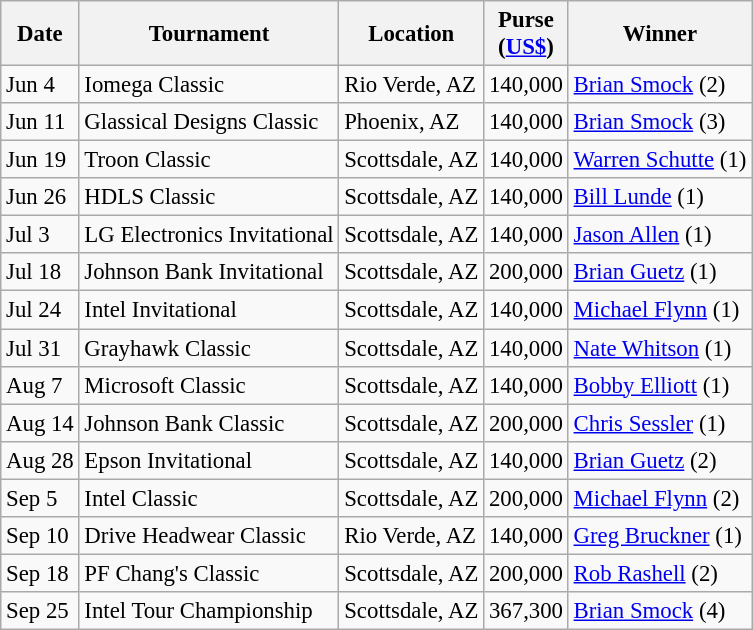<table class="wikitable" style="font-size:95%">
<tr>
<th>Date</th>
<th>Tournament</th>
<th>Location</th>
<th>Purse<br>(<a href='#'>US$</a>)</th>
<th>Winner</th>
</tr>
<tr>
<td>Jun 4</td>
<td>Iomega Classic</td>
<td>Rio Verde, AZ</td>
<td align=right>140,000</td>
<td> <a href='#'>Brian Smock</a> (2)</td>
</tr>
<tr>
<td>Jun 11</td>
<td>Glassical Designs Classic</td>
<td>Phoenix, AZ</td>
<td align=right>140,000</td>
<td> <a href='#'>Brian Smock</a> (3)</td>
</tr>
<tr>
<td>Jun 19</td>
<td>Troon Classic</td>
<td>Scottsdale, AZ</td>
<td align=right>140,000</td>
<td> <a href='#'>Warren Schutte</a> (1)</td>
</tr>
<tr>
<td>Jun 26</td>
<td>HDLS Classic</td>
<td>Scottsdale, AZ</td>
<td align=right>140,000</td>
<td> <a href='#'>Bill Lunde</a> (1)</td>
</tr>
<tr>
<td>Jul 3</td>
<td>LG Electronics Invitational</td>
<td>Scottsdale, AZ</td>
<td align=right>140,000</td>
<td> <a href='#'>Jason Allen</a> (1)</td>
</tr>
<tr>
<td>Jul 18</td>
<td>Johnson Bank Invitational</td>
<td>Scottsdale, AZ</td>
<td align=right>200,000</td>
<td> <a href='#'>Brian Guetz</a> (1)</td>
</tr>
<tr>
<td>Jul 24</td>
<td>Intel Invitational</td>
<td>Scottsdale, AZ</td>
<td align=right>140,000</td>
<td> <a href='#'>Michael Flynn</a> (1)</td>
</tr>
<tr>
<td>Jul 31</td>
<td>Grayhawk Classic</td>
<td>Scottsdale, AZ</td>
<td align=right>140,000</td>
<td> <a href='#'>Nate Whitson</a> (1)</td>
</tr>
<tr>
<td>Aug 7</td>
<td>Microsoft Classic</td>
<td>Scottsdale, AZ</td>
<td align=right>140,000</td>
<td> <a href='#'>Bobby Elliott</a> (1)</td>
</tr>
<tr>
<td>Aug 14</td>
<td>Johnson Bank Classic</td>
<td>Scottsdale, AZ</td>
<td align=right>200,000</td>
<td> <a href='#'>Chris Sessler</a> (1)</td>
</tr>
<tr>
<td>Aug 28</td>
<td>Epson Invitational</td>
<td>Scottsdale, AZ</td>
<td align=right>140,000</td>
<td> <a href='#'>Brian Guetz</a> (2)</td>
</tr>
<tr>
<td>Sep 5</td>
<td>Intel Classic</td>
<td>Scottsdale, AZ</td>
<td align=right>200,000</td>
<td> <a href='#'>Michael Flynn</a> (2)</td>
</tr>
<tr>
<td>Sep 10</td>
<td>Drive Headwear Classic</td>
<td>Rio Verde, AZ</td>
<td align=right>140,000</td>
<td> <a href='#'>Greg Bruckner</a> (1)</td>
</tr>
<tr>
<td>Sep 18</td>
<td>PF Chang's Classic</td>
<td>Scottsdale, AZ</td>
<td align=right>200,000</td>
<td> <a href='#'>Rob Rashell</a> (2)</td>
</tr>
<tr>
<td>Sep 25</td>
<td>Intel Tour Championship</td>
<td>Scottsdale, AZ</td>
<td align=right>367,300</td>
<td> <a href='#'>Brian Smock</a> (4)</td>
</tr>
</table>
